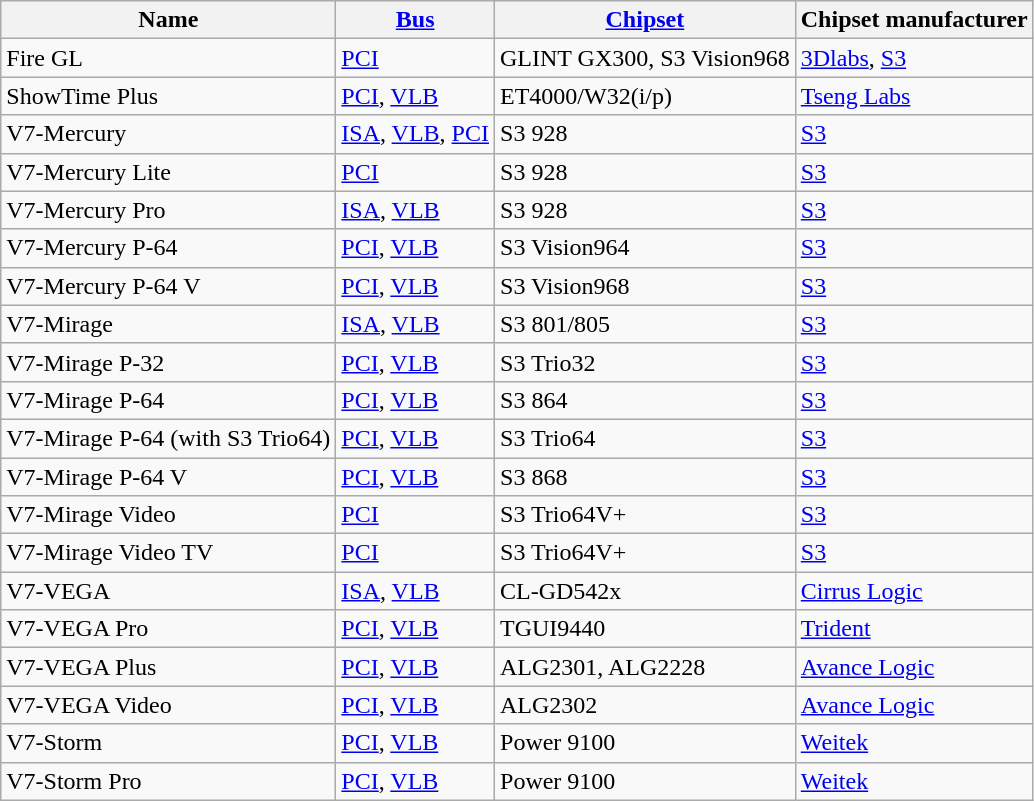<table class="wikitable sortable">
<tr>
<th>Name</th>
<th><a href='#'>Bus</a></th>
<th><a href='#'>Chipset</a></th>
<th>Chipset manufacturer</th>
</tr>
<tr>
<td>Fire GL</td>
<td><a href='#'>PCI</a></td>
<td>GLINT GX300, S3 Vision968</td>
<td><a href='#'>3Dlabs</a>, <a href='#'>S3</a></td>
</tr>
<tr>
<td>ShowTime Plus</td>
<td><a href='#'>PCI</a>, <a href='#'>VLB</a></td>
<td>ET4000/W32(i/p)</td>
<td><a href='#'>Tseng Labs</a></td>
</tr>
<tr>
<td>V7-Mercury</td>
<td><a href='#'>ISA</a>, <a href='#'>VLB</a>, <a href='#'>PCI</a></td>
<td>S3 928</td>
<td><a href='#'>S3</a></td>
</tr>
<tr>
<td>V7-Mercury Lite</td>
<td><a href='#'>PCI</a></td>
<td>S3 928</td>
<td><a href='#'>S3</a></td>
</tr>
<tr>
<td>V7-Mercury Pro</td>
<td><a href='#'>ISA</a>, <a href='#'>VLB</a></td>
<td>S3 928</td>
<td><a href='#'>S3</a></td>
</tr>
<tr>
<td>V7-Mercury P-64</td>
<td><a href='#'>PCI</a>, <a href='#'>VLB</a></td>
<td>S3 Vision964</td>
<td><a href='#'>S3</a></td>
</tr>
<tr>
<td>V7-Mercury P-64 V</td>
<td><a href='#'>PCI</a>, <a href='#'>VLB</a></td>
<td>S3 Vision968</td>
<td><a href='#'>S3</a></td>
</tr>
<tr>
<td>V7-Mirage</td>
<td><a href='#'>ISA</a>, <a href='#'>VLB</a></td>
<td>S3 801/805</td>
<td><a href='#'>S3</a></td>
</tr>
<tr>
<td>V7-Mirage P-32</td>
<td><a href='#'>PCI</a>, <a href='#'>VLB</a></td>
<td>S3 Trio32</td>
<td><a href='#'>S3</a></td>
</tr>
<tr>
<td>V7-Mirage P-64</td>
<td><a href='#'>PCI</a>, <a href='#'>VLB</a></td>
<td>S3 864</td>
<td><a href='#'>S3</a></td>
</tr>
<tr>
<td>V7-Mirage P-64 (with S3 Trio64)</td>
<td><a href='#'>PCI</a>, <a href='#'>VLB</a></td>
<td>S3 Trio64</td>
<td><a href='#'>S3</a></td>
</tr>
<tr>
<td>V7-Mirage P-64 V</td>
<td><a href='#'>PCI</a>, <a href='#'>VLB</a></td>
<td>S3 868</td>
<td><a href='#'>S3</a></td>
</tr>
<tr>
<td>V7-Mirage Video</td>
<td><a href='#'>PCI</a></td>
<td>S3 Trio64V+</td>
<td><a href='#'>S3</a></td>
</tr>
<tr>
<td>V7-Mirage Video TV</td>
<td><a href='#'>PCI</a></td>
<td>S3 Trio64V+</td>
<td><a href='#'>S3</a></td>
</tr>
<tr>
<td>V7-VEGA</td>
<td><a href='#'>ISA</a>, <a href='#'>VLB</a></td>
<td>CL-GD542x</td>
<td><a href='#'>Cirrus Logic</a></td>
</tr>
<tr>
<td>V7-VEGA Pro</td>
<td><a href='#'>PCI</a>, <a href='#'>VLB</a></td>
<td>TGUI9440</td>
<td><a href='#'>Trident</a></td>
</tr>
<tr>
<td>V7-VEGA Plus</td>
<td><a href='#'>PCI</a>, <a href='#'>VLB</a></td>
<td>ALG2301, ALG2228</td>
<td><a href='#'>Avance Logic</a></td>
</tr>
<tr>
<td>V7-VEGA Video</td>
<td><a href='#'>PCI</a>, <a href='#'>VLB</a></td>
<td>ALG2302</td>
<td><a href='#'>Avance Logic</a></td>
</tr>
<tr>
<td>V7-Storm</td>
<td><a href='#'>PCI</a>, <a href='#'>VLB</a></td>
<td>Power 9100</td>
<td><a href='#'>Weitek</a></td>
</tr>
<tr>
<td>V7-Storm Pro</td>
<td><a href='#'>PCI</a>, <a href='#'>VLB</a></td>
<td>Power 9100</td>
<td><a href='#'>Weitek</a></td>
</tr>
</table>
